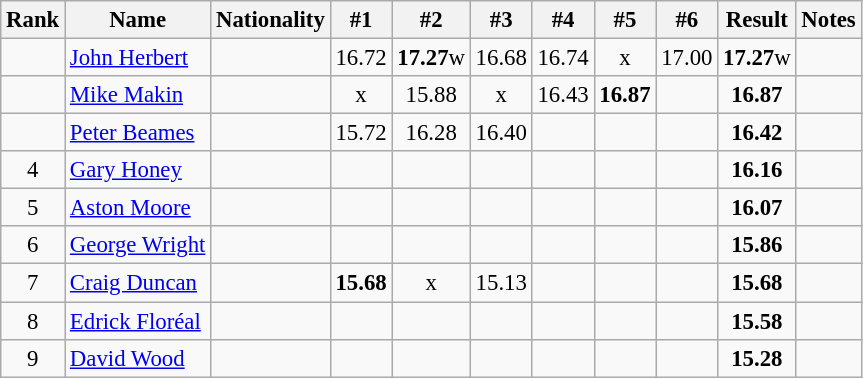<table class="wikitable sortable" style=" text-align:center;font-size:95%">
<tr>
<th>Rank</th>
<th>Name</th>
<th>Nationality</th>
<th>#1</th>
<th>#2</th>
<th>#3</th>
<th>#4</th>
<th>#5</th>
<th>#6</th>
<th>Result</th>
<th>Notes</th>
</tr>
<tr>
<td></td>
<td align=left><a href='#'>John Herbert</a></td>
<td align=left></td>
<td>16.72</td>
<td><strong>17.27</strong>w</td>
<td>16.68</td>
<td>16.74</td>
<td>x</td>
<td>17.00</td>
<td><strong>17.27</strong>w</td>
<td></td>
</tr>
<tr>
<td></td>
<td align=left><a href='#'>Mike Makin</a></td>
<td align=left></td>
<td>x</td>
<td>15.88</td>
<td>x</td>
<td>16.43</td>
<td><strong>16.87</strong></td>
<td></td>
<td><strong>16.87</strong></td>
<td></td>
</tr>
<tr>
<td></td>
<td align=left><a href='#'>Peter Beames</a></td>
<td align=left></td>
<td>15.72</td>
<td>16.28</td>
<td>16.40</td>
<td></td>
<td></td>
<td></td>
<td><strong>16.42</strong></td>
<td></td>
</tr>
<tr>
<td>4</td>
<td align=left><a href='#'>Gary Honey</a></td>
<td align=left></td>
<td></td>
<td></td>
<td></td>
<td></td>
<td></td>
<td></td>
<td><strong>16.16</strong></td>
<td></td>
</tr>
<tr>
<td>5</td>
<td align=left><a href='#'>Aston Moore</a></td>
<td align=left></td>
<td></td>
<td></td>
<td></td>
<td></td>
<td></td>
<td></td>
<td><strong>16.07</strong></td>
<td></td>
</tr>
<tr>
<td>6</td>
<td align=left><a href='#'>George Wright</a></td>
<td align=left></td>
<td></td>
<td></td>
<td></td>
<td></td>
<td></td>
<td></td>
<td><strong>15.86</strong></td>
<td></td>
</tr>
<tr>
<td>7</td>
<td align=left><a href='#'>Craig Duncan</a></td>
<td align=left></td>
<td><strong>15.68</strong></td>
<td>x</td>
<td>15.13</td>
<td></td>
<td></td>
<td></td>
<td><strong>15.68</strong></td>
<td></td>
</tr>
<tr>
<td>8</td>
<td align=left><a href='#'>Edrick Floréal</a></td>
<td align=left></td>
<td></td>
<td></td>
<td></td>
<td></td>
<td></td>
<td></td>
<td><strong>15.58</strong></td>
<td></td>
</tr>
<tr>
<td>9</td>
<td align=left><a href='#'>David Wood</a></td>
<td align=left></td>
<td></td>
<td></td>
<td></td>
<td></td>
<td></td>
<td></td>
<td><strong>15.28</strong></td>
<td></td>
</tr>
</table>
